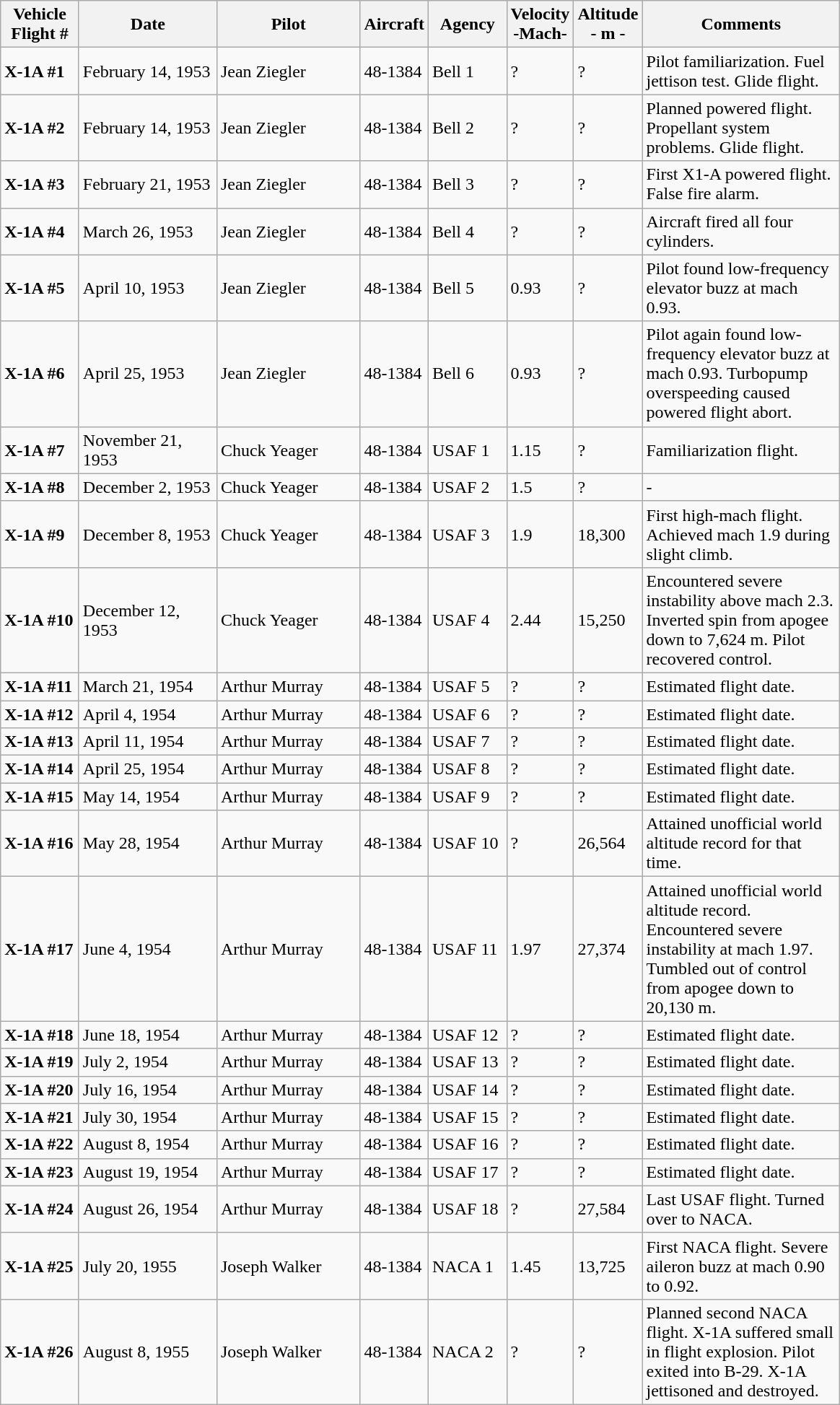<table class="wikitable">
<tr>
<th width="65">Vehicle<br>Flight #</th>
<th width="120">Date</th>
<th width="125">Pilot</th>
<th width="50">Aircraft</th>
<th width="65">Agency</th>
<th width="50">Velocity<br>-Mach-</th>
<th width="50">Altitude<br>- m -</th>
<th width="175">Comments</th>
</tr>
<tr>
<td><strong>X-1A #1</strong></td>
<td>February 14, 1953</td>
<td>Jean Ziegler</td>
<td>48-1384</td>
<td>Bell 1</td>
<td>?</td>
<td>?</td>
<td>Pilot familiarization. Fuel jettison test. Glide flight.</td>
</tr>
<tr>
<td><strong>X-1A #2</strong></td>
<td>February 14, 1953</td>
<td>Jean Ziegler</td>
<td>48-1384</td>
<td>Bell 2</td>
<td>?</td>
<td>?</td>
<td>Planned powered flight. Propellant system problems. Glide flight.</td>
</tr>
<tr>
<td><strong>X-1A #3</strong></td>
<td>February 21, 1953</td>
<td>Jean Ziegler</td>
<td>48-1384</td>
<td>Bell 3</td>
<td>?</td>
<td>?</td>
<td>First X1-A powered flight. False fire alarm.</td>
</tr>
<tr>
<td><strong>X-1A #4</strong></td>
<td>March 26, 1953</td>
<td>Jean Ziegler</td>
<td>48-1384</td>
<td>Bell 4</td>
<td>?</td>
<td>?</td>
<td>Aircraft fired all four cylinders.</td>
</tr>
<tr>
<td><strong>X-1A #5</strong></td>
<td>April 10, 1953</td>
<td>Jean Ziegler</td>
<td>48-1384</td>
<td>Bell 5</td>
<td>0.93</td>
<td>?</td>
<td>Pilot found low-frequency elevator buzz at mach 0.93.</td>
</tr>
<tr>
<td><strong>X-1A #6</strong></td>
<td>April 25, 1953</td>
<td>Jean Ziegler</td>
<td>48-1384</td>
<td>Bell 6</td>
<td>0.93</td>
<td>?</td>
<td>Pilot again found low-frequency elevator buzz at mach 0.93. Turbopump overspeeding caused powered flight abort.</td>
</tr>
<tr>
<td><strong>X-1A #7</strong></td>
<td>November 21, 1953</td>
<td>Chuck Yeager</td>
<td>48-1384</td>
<td>USAF 1</td>
<td>1.15</td>
<td>?</td>
<td>Familiarization flight.</td>
</tr>
<tr>
<td><strong>X-1A #8</strong></td>
<td>December 2, 1953</td>
<td>Chuck Yeager</td>
<td>48-1384</td>
<td>USAF 2</td>
<td>1.5</td>
<td>?</td>
<td>-</td>
</tr>
<tr>
<td><strong>X-1A #9</strong></td>
<td>December 8, 1953</td>
<td>Chuck Yeager</td>
<td>48-1384</td>
<td>USAF 3</td>
<td>1.9</td>
<td>18,300</td>
<td>First high-mach flight. Achieved mach 1.9 during slight climb.</td>
</tr>
<tr>
<td><strong>X-1A #10</strong></td>
<td>December 12, 1953</td>
<td>Chuck Yeager</td>
<td>48-1384</td>
<td>USAF 4</td>
<td>2.44</td>
<td>15,250</td>
<td>Encountered severe instability above mach 2.3. Inverted spin from apogee down to 7,624 m. Pilot recovered control.</td>
</tr>
<tr>
<td><strong>X-1A #11</strong></td>
<td>March 21, 1954</td>
<td>Arthur Murray</td>
<td>48-1384</td>
<td>USAF 5</td>
<td>?</td>
<td>?</td>
<td>Estimated flight date.</td>
</tr>
<tr>
<td><strong>X-1A #12</strong></td>
<td>April 4, 1954</td>
<td>Arthur Murray</td>
<td>48-1384</td>
<td>USAF 6</td>
<td>?</td>
<td>?</td>
<td>Estimated flight date.</td>
</tr>
<tr>
<td><strong>X-1A #13</strong></td>
<td>April 11, 1954</td>
<td>Arthur Murray</td>
<td>48-1384</td>
<td>USAF 7</td>
<td>?</td>
<td>?</td>
<td>Estimated flight date.</td>
</tr>
<tr>
<td><strong>X-1A #14</strong></td>
<td>April 25, 1954</td>
<td>Arthur Murray</td>
<td>48-1384</td>
<td>USAF 8</td>
<td>?</td>
<td>?</td>
<td>Estimated flight date.</td>
</tr>
<tr>
<td><strong>X-1A #15</strong></td>
<td>May 14, 1954</td>
<td>Arthur Murray</td>
<td>48-1384</td>
<td>USAF 9</td>
<td>?</td>
<td>?</td>
<td>Estimated flight date.</td>
</tr>
<tr>
<td><strong>X-1A #16</strong></td>
<td>May 28, 1954</td>
<td>Arthur Murray</td>
<td>48-1384</td>
<td>USAF 10</td>
<td>?</td>
<td>26,564</td>
<td>Attained unofficial world altitude record for that time.</td>
</tr>
<tr>
<td><strong>X-1A #17</strong></td>
<td>June 4, 1954</td>
<td>Arthur Murray</td>
<td>48-1384</td>
<td>USAF 11</td>
<td>1.97</td>
<td>27,374</td>
<td>Attained unofficial world altitude record. Encountered severe instability at mach 1.97. Tumbled out of control from apogee down to 20,130 m.</td>
</tr>
<tr>
<td><strong>X-1A #18</strong></td>
<td>June 18, 1954</td>
<td>Arthur Murray</td>
<td>48-1384</td>
<td>USAF 12</td>
<td>?</td>
<td>?</td>
<td>Estimated flight date.</td>
</tr>
<tr>
<td><strong>X-1A #19</strong></td>
<td>July 2, 1954</td>
<td>Arthur Murray</td>
<td>48-1384</td>
<td>USAF 13</td>
<td>?</td>
<td>?</td>
<td>Estimated flight date.</td>
</tr>
<tr>
<td><strong>X-1A #20</strong></td>
<td>July 16, 1954</td>
<td>Arthur Murray</td>
<td>48-1384</td>
<td>USAF 14</td>
<td>?</td>
<td>?</td>
<td>Estimated flight date.</td>
</tr>
<tr>
<td><strong>X-1A #21</strong></td>
<td>July 30, 1954</td>
<td>Arthur Murray</td>
<td>48-1384</td>
<td>USAF 15</td>
<td>?</td>
<td>?</td>
<td>Estimated flight date.</td>
</tr>
<tr>
<td><strong>X-1A #22</strong></td>
<td>August 8, 1954</td>
<td>Arthur Murray</td>
<td>48-1384</td>
<td>USAF 16</td>
<td>?</td>
<td>?</td>
<td>Estimated flight date.</td>
</tr>
<tr>
<td><strong>X-1A #23</strong></td>
<td>August 19, 1954</td>
<td>Arthur Murray</td>
<td>48-1384</td>
<td>USAF 17</td>
<td>?</td>
<td>?</td>
<td>Estimated flight date.</td>
</tr>
<tr>
<td><strong>X-1A #24</strong></td>
<td>August 26, 1954</td>
<td>Arthur Murray</td>
<td>48-1384</td>
<td>USAF 18</td>
<td>?</td>
<td>27,584</td>
<td>Last USAF flight. Turned over to NACA.</td>
</tr>
<tr>
<td><strong>X-1A #25</strong></td>
<td>July 20, 1955</td>
<td>Joseph Walker</td>
<td>48-1384</td>
<td>NACA 1</td>
<td>1.45</td>
<td>13,725</td>
<td>First NACA flight. Severe aileron buzz at mach 0.90 to 0.92.</td>
</tr>
<tr>
<td><strong>X-1A #26</strong></td>
<td>August 8, 1955</td>
<td>Joseph Walker</td>
<td>48-1384</td>
<td>NACA 2</td>
<td>?</td>
<td>?</td>
<td>Planned second NACA flight. X-1A suffered small in flight explosion. Pilot exited into B-29. X-1A jettisoned and destroyed.</td>
</tr>
</table>
